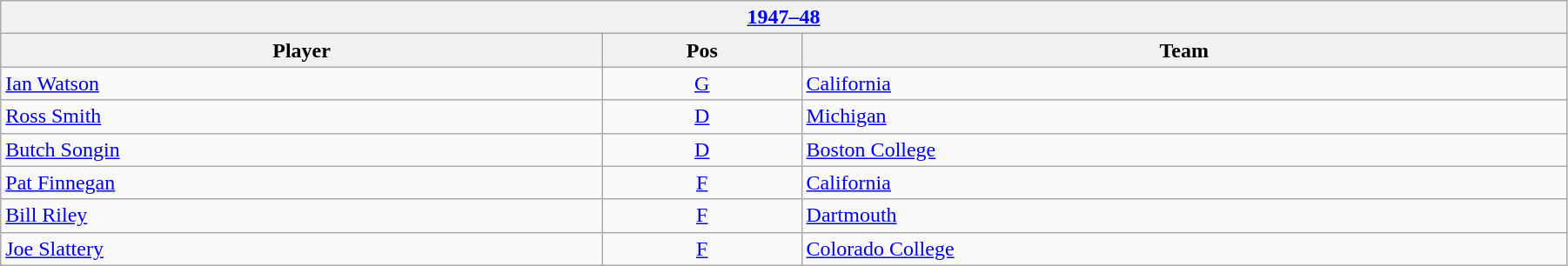<table class="wikitable" width=95%>
<tr>
<th colspan=3><a href='#'>1947–48</a></th>
</tr>
<tr>
<th>Player</th>
<th>Pos</th>
<th>Team</th>
</tr>
<tr>
<td><a href='#'>Ian Watson</a></td>
<td style="text-align:center;"><a href='#'>G</a></td>
<td><a href='#'>California</a></td>
</tr>
<tr>
<td><a href='#'>Ross Smith</a></td>
<td style="text-align:center;"><a href='#'>D</a></td>
<td><a href='#'>Michigan</a></td>
</tr>
<tr>
<td><a href='#'>Butch Songin</a></td>
<td style="text-align:center;"><a href='#'>D</a></td>
<td><a href='#'>Boston College</a></td>
</tr>
<tr>
<td><a href='#'>Pat Finnegan</a></td>
<td style="text-align:center;"><a href='#'>F</a></td>
<td><a href='#'>California</a></td>
</tr>
<tr>
<td><a href='#'>Bill Riley</a></td>
<td style="text-align:center;"><a href='#'>F</a></td>
<td><a href='#'>Dartmouth</a></td>
</tr>
<tr>
<td><a href='#'>Joe Slattery</a></td>
<td style="text-align:center;"><a href='#'>F</a></td>
<td><a href='#'>Colorado College</a></td>
</tr>
</table>
